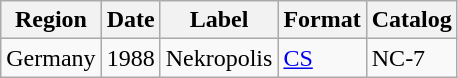<table class="wikitable">
<tr>
<th>Region</th>
<th>Date</th>
<th>Label</th>
<th>Format</th>
<th>Catalog</th>
</tr>
<tr>
<td>Germany</td>
<td>1988</td>
<td>Nekropolis</td>
<td><a href='#'>CS</a></td>
<td>NC-7</td>
</tr>
</table>
